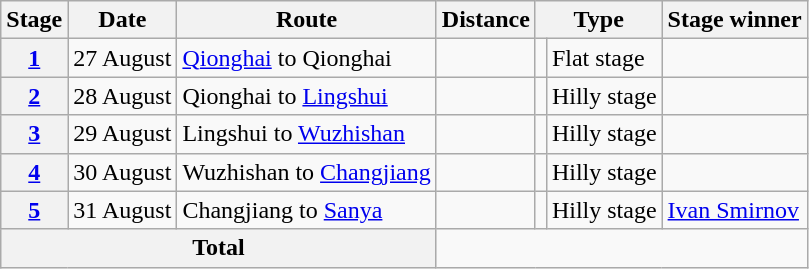<table class="wikitable">
<tr>
<th scope="col">Stage</th>
<th scope="col">Date</th>
<th scope="col">Route</th>
<th scope="col">Distance</th>
<th scope="col" colspan="2">Type</th>
<th scope="col">Stage winner</th>
</tr>
<tr>
<th scope="row" style="text-align:center;"><a href='#'>1</a></th>
<td style="text-align:center;">27 August</td>
<td><a href='#'>Qionghai</a> to Qionghai</td>
<td style="text-align:center;"></td>
<td></td>
<td>Flat stage</td>
<td></td>
</tr>
<tr>
<th scope="row" style="text-align:center;"><a href='#'>2</a></th>
<td style="text-align:center;">28 August</td>
<td>Qionghai to <a href='#'>Lingshui</a></td>
<td style="text-align:center;"></td>
<td></td>
<td>Hilly stage</td>
<td></td>
</tr>
<tr>
<th scope="row" style="text-align:center;"><a href='#'>3</a></th>
<td style="text-align:center;">29 August</td>
<td>Lingshui to <a href='#'>Wuzhishan</a></td>
<td style="text-align:center;"></td>
<td></td>
<td>Hilly stage</td>
<td></td>
</tr>
<tr>
<th scope="row" style="text-align:center;"><a href='#'>4</a></th>
<td style="text-align:center;">30 August</td>
<td>Wuzhishan to <a href='#'>Changjiang</a></td>
<td style="text-align:center;"></td>
<td></td>
<td>Hilly stage</td>
<td></td>
</tr>
<tr>
<th scope="row" style="text-align:center;"><a href='#'>5</a></th>
<td style="text-align:center;">31 August</td>
<td>Changjiang to <a href='#'>Sanya</a></td>
<td style="text-align:center;"></td>
<td></td>
<td>Hilly stage</td>
<td> <a href='#'>Ivan Smirnov</a></td>
</tr>
<tr>
<th colspan="3">Total</th>
<td colspan="4" align="center"></td>
</tr>
</table>
